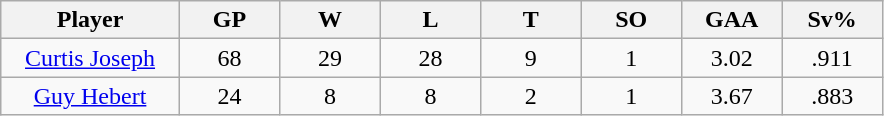<table class="wikitable sortable">
<tr>
<th bgcolor="#DDDDFF" width="16%">Player</th>
<th bgcolor="#DDDDFF" width="9%">GP</th>
<th bgcolor="#DDDDFF" width="9%">W</th>
<th bgcolor="#DDDDFF" width="9%">L</th>
<th bgcolor="#DDDDFF" width="9%">T</th>
<th bgcolor="#DDDDFF" width="9%">SO</th>
<th bgcolor="#DDDDFF" width="9%">GAA</th>
<th bgcolor="#DDDDFF" width="9%">Sv%</th>
</tr>
<tr align="center">
<td><a href='#'>Curtis Joseph</a></td>
<td>68</td>
<td>29</td>
<td>28</td>
<td>9</td>
<td>1</td>
<td>3.02</td>
<td>.911</td>
</tr>
<tr align="center">
<td><a href='#'>Guy Hebert</a></td>
<td>24</td>
<td>8</td>
<td>8</td>
<td>2</td>
<td>1</td>
<td>3.67</td>
<td>.883</td>
</tr>
</table>
